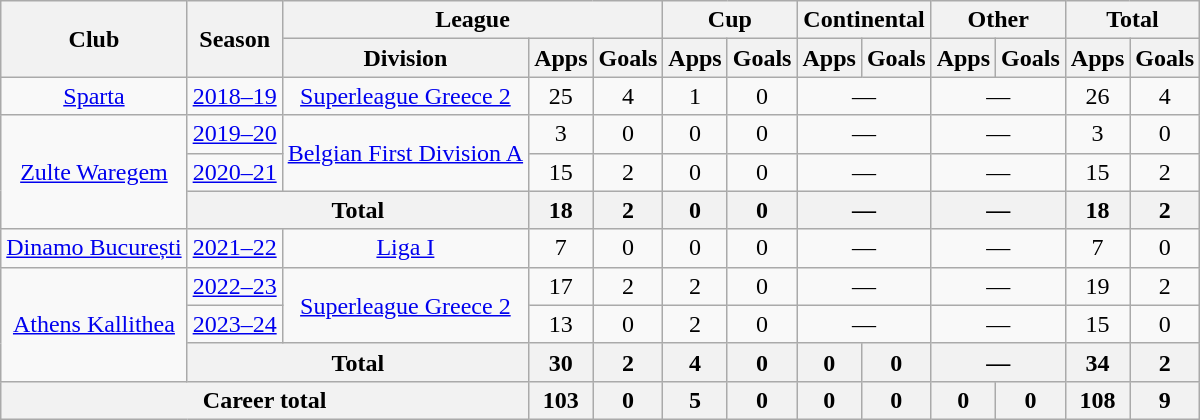<table class="wikitable" style="text-align:center">
<tr>
<th rowspan=2>Club</th>
<th rowspan=2>Season</th>
<th colspan=3>League</th>
<th colspan=2>Cup</th>
<th colspan=2>Continental</th>
<th colspan=2>Other</th>
<th colspan=2>Total</th>
</tr>
<tr>
<th>Division</th>
<th>Apps</th>
<th>Goals</th>
<th>Apps</th>
<th>Goals</th>
<th>Apps</th>
<th>Goals</th>
<th>Apps</th>
<th>Goals</th>
<th>Apps</th>
<th>Goals</th>
</tr>
<tr>
<td><a href='#'>Sparta</a></td>
<td><a href='#'>2018–19</a></td>
<td><a href='#'>Superleague Greece 2</a></td>
<td>25</td>
<td>4</td>
<td>1</td>
<td>0</td>
<td colspan="2">—</td>
<td colspan="2">—</td>
<td>26</td>
<td>4</td>
</tr>
<tr>
<td rowspan="3"><a href='#'>Zulte Waregem</a></td>
<td><a href='#'>2019–20</a></td>
<td rowspan="2"><a href='#'>Belgian First Division A</a></td>
<td>3</td>
<td>0</td>
<td>0</td>
<td>0</td>
<td colspan="2">—</td>
<td colspan="2">—</td>
<td>3</td>
<td>0</td>
</tr>
<tr>
<td><a href='#'>2020–21</a></td>
<td>15</td>
<td>2</td>
<td>0</td>
<td>0</td>
<td colspan="2">—</td>
<td colspan="2">—</td>
<td>15</td>
<td>2</td>
</tr>
<tr>
<th colspan="2">Total</th>
<th>18</th>
<th>2</th>
<th>0</th>
<th>0</th>
<th colspan="2">—</th>
<th colspan="2">—</th>
<th>18</th>
<th>2</th>
</tr>
<tr>
<td><a href='#'>Dinamo București</a></td>
<td><a href='#'>2021–22</a></td>
<td><a href='#'>Liga I</a></td>
<td>7</td>
<td>0</td>
<td>0</td>
<td>0</td>
<td colspan="2">—</td>
<td colspan="2">—</td>
<td>7</td>
<td>0</td>
</tr>
<tr>
<td rowspan="3"><a href='#'>Athens Kallithea</a></td>
<td><a href='#'>2022–23</a></td>
<td rowspan="2"><a href='#'>Superleague Greece 2</a></td>
<td>17</td>
<td>2</td>
<td>2</td>
<td>0</td>
<td colspan="2">—</td>
<td colspan="2">—</td>
<td>19</td>
<td>2</td>
</tr>
<tr>
<td><a href='#'>2023–24</a></td>
<td>13</td>
<td>0</td>
<td>2</td>
<td>0</td>
<td colspan="2">—</td>
<td colspan="2">—</td>
<td>15</td>
<td>0</td>
</tr>
<tr>
<th colspan="2">Total</th>
<th>30</th>
<th>2</th>
<th>4</th>
<th>0</th>
<th>0</th>
<th>0</th>
<th colspan="2">—</th>
<th>34</th>
<th>2</th>
</tr>
<tr>
<th colspan="3">Career total</th>
<th>103</th>
<th>0</th>
<th>5</th>
<th>0</th>
<th>0</th>
<th>0</th>
<th>0</th>
<th>0</th>
<th>108</th>
<th>9</th>
</tr>
</table>
